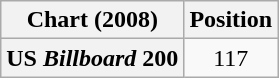<table class="wikitable plainrowheaders" style="text-align:center">
<tr>
<th scope="col">Chart (2008)</th>
<th scope="col">Position</th>
</tr>
<tr>
<th scope="row">US <em>Billboard</em> 200</th>
<td>117</td>
</tr>
</table>
